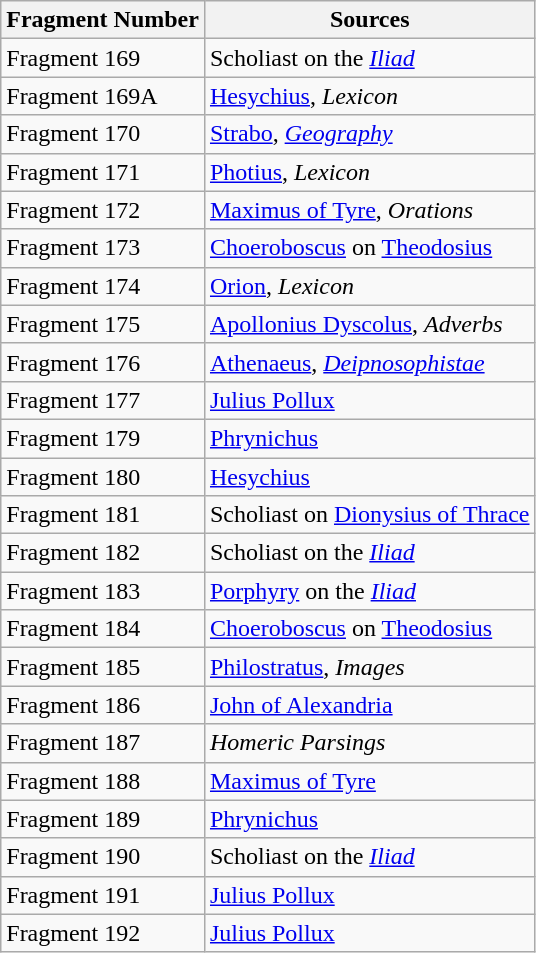<table class="wikitable">
<tr>
<th>Fragment Number</th>
<th>Sources</th>
</tr>
<tr>
<td>Fragment 169</td>
<td>Scholiast on the <em><a href='#'>Iliad</a></em></td>
</tr>
<tr>
<td>Fragment 169A</td>
<td><a href='#'>Hesychius</a>, <em>Lexicon</em></td>
</tr>
<tr>
<td>Fragment 170</td>
<td><a href='#'>Strabo</a>, <em><a href='#'>Geography</a></em></td>
</tr>
<tr>
<td>Fragment 171</td>
<td><a href='#'>Photius</a>, <em>Lexicon</em></td>
</tr>
<tr>
<td>Fragment 172</td>
<td><a href='#'>Maximus of Tyre</a>, <em>Orations</em></td>
</tr>
<tr>
<td>Fragment 173</td>
<td><a href='#'>Choeroboscus</a> on <a href='#'>Theodosius</a></td>
</tr>
<tr>
<td>Fragment 174</td>
<td><a href='#'>Orion</a>, <em>Lexicon</em></td>
</tr>
<tr>
<td>Fragment 175</td>
<td><a href='#'>Apollonius Dyscolus</a>, <em>Adverbs</em></td>
</tr>
<tr>
<td>Fragment 176</td>
<td><a href='#'>Athenaeus</a>, <em><a href='#'>Deipnosophistae</a></em></td>
</tr>
<tr>
<td>Fragment 177</td>
<td><a href='#'>Julius Pollux</a></td>
</tr>
<tr>
<td>Fragment 179</td>
<td><a href='#'>Phrynichus</a></td>
</tr>
<tr>
<td>Fragment 180</td>
<td><a href='#'>Hesychius</a></td>
</tr>
<tr>
<td>Fragment 181</td>
<td>Scholiast on <a href='#'>Dionysius of Thrace</a></td>
</tr>
<tr>
<td>Fragment 182</td>
<td>Scholiast on the <em><a href='#'>Iliad</a></em></td>
</tr>
<tr>
<td>Fragment 183</td>
<td><a href='#'>Porphyry</a> on the <em><a href='#'>Iliad</a></em></td>
</tr>
<tr>
<td>Fragment 184</td>
<td><a href='#'>Choeroboscus</a> on <a href='#'>Theodosius</a></td>
</tr>
<tr>
<td>Fragment 185</td>
<td><a href='#'>Philostratus</a>, <em>Images</em></td>
</tr>
<tr>
<td>Fragment 186</td>
<td><a href='#'>John of Alexandria</a></td>
</tr>
<tr>
<td>Fragment 187</td>
<td><em>Homeric Parsings</em></td>
</tr>
<tr>
<td>Fragment 188</td>
<td><a href='#'>Maximus of Tyre</a></td>
</tr>
<tr>
<td>Fragment 189</td>
<td><a href='#'>Phrynichus</a></td>
</tr>
<tr>
<td>Fragment 190</td>
<td>Scholiast on the <em><a href='#'>Iliad</a></em></td>
</tr>
<tr>
<td>Fragment 191</td>
<td><a href='#'>Julius Pollux</a></td>
</tr>
<tr>
<td>Fragment 192</td>
<td><a href='#'>Julius Pollux</a><br></td>
</tr>
</table>
